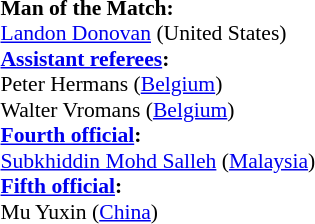<table width=50% style="font-size: 90%">
<tr>
<td><br><strong>Man of the Match:</strong>
<br><a href='#'>Landon Donovan</a> (United States)<br><strong><a href='#'>Assistant referees</a>:</strong>
<br>Peter Hermans (<a href='#'>Belgium</a>)
<br>Walter Vromans (<a href='#'>Belgium</a>)
<br><strong><a href='#'>Fourth official</a>:</strong>
<br><a href='#'>Subkhiddin Mohd Salleh</a> (<a href='#'>Malaysia</a>)
<br><strong><a href='#'>Fifth official</a>:</strong>
<br>Mu Yuxin (<a href='#'>China</a>)</td>
</tr>
</table>
